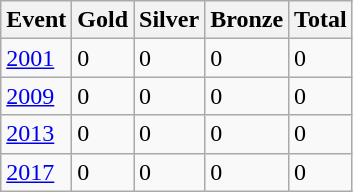<table class="wikitable">
<tr>
<th>Event</th>
<th>Gold</th>
<th>Silver</th>
<th>Bronze</th>
<th>Total</th>
</tr>
<tr>
<td><a href='#'>2001</a></td>
<td>0</td>
<td>0</td>
<td>0</td>
<td>0</td>
</tr>
<tr>
<td><a href='#'>2009</a></td>
<td>0</td>
<td>0</td>
<td>0</td>
<td>0</td>
</tr>
<tr>
<td><a href='#'>2013</a></td>
<td>0</td>
<td>0</td>
<td>0</td>
<td>0</td>
</tr>
<tr>
<td><a href='#'>2017</a></td>
<td>0</td>
<td>0</td>
<td>0</td>
<td>0</td>
</tr>
</table>
